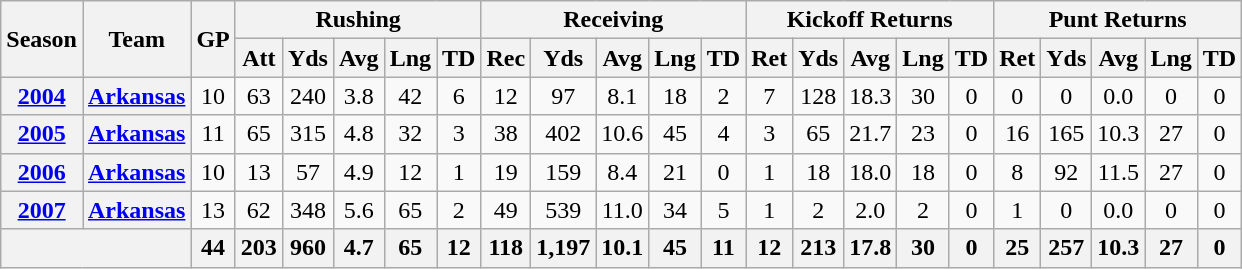<table class="wikitable" style="text-align: center;">
<tr>
<th rowspan="2">Season</th>
<th rowspan="2">Team</th>
<th rowspan="2">GP</th>
<th colspan="5">Rushing</th>
<th colspan="5">Receiving</th>
<th colspan="5">Kickoff Returns</th>
<th colspan="5">Punt Returns</th>
</tr>
<tr>
<th>Att</th>
<th>Yds</th>
<th>Avg</th>
<th>Lng</th>
<th>TD</th>
<th>Rec</th>
<th>Yds</th>
<th>Avg</th>
<th>Lng</th>
<th>TD</th>
<th>Ret</th>
<th>Yds</th>
<th>Avg</th>
<th>Lng</th>
<th>TD</th>
<th>Ret</th>
<th>Yds</th>
<th>Avg</th>
<th>Lng</th>
<th>TD</th>
</tr>
<tr>
<th><a href='#'>2004</a></th>
<th><a href='#'>Arkansas</a></th>
<td>10</td>
<td>63</td>
<td>240</td>
<td>3.8</td>
<td>42</td>
<td>6</td>
<td>12</td>
<td>97</td>
<td>8.1</td>
<td>18</td>
<td>2</td>
<td>7</td>
<td>128</td>
<td>18.3</td>
<td>30</td>
<td>0</td>
<td>0</td>
<td>0</td>
<td>0.0</td>
<td>0</td>
<td>0</td>
</tr>
<tr>
<th><a href='#'>2005</a></th>
<th><a href='#'>Arkansas</a></th>
<td>11</td>
<td>65</td>
<td>315</td>
<td>4.8</td>
<td>32</td>
<td>3</td>
<td>38</td>
<td>402</td>
<td>10.6</td>
<td>45</td>
<td>4</td>
<td>3</td>
<td>65</td>
<td>21.7</td>
<td>23</td>
<td>0</td>
<td>16</td>
<td>165</td>
<td>10.3</td>
<td>27</td>
<td>0</td>
</tr>
<tr>
<th><a href='#'>2006</a></th>
<th><a href='#'>Arkansas</a></th>
<td>10</td>
<td>13</td>
<td>57</td>
<td>4.9</td>
<td>12</td>
<td>1</td>
<td>19</td>
<td>159</td>
<td>8.4</td>
<td>21</td>
<td>0</td>
<td>1</td>
<td>18</td>
<td>18.0</td>
<td>18</td>
<td>0</td>
<td>8</td>
<td>92</td>
<td>11.5</td>
<td>27</td>
<td>0</td>
</tr>
<tr>
<th><a href='#'>2007</a></th>
<th><a href='#'>Arkansas</a></th>
<td>13</td>
<td>62</td>
<td>348</td>
<td>5.6</td>
<td>65</td>
<td>2</td>
<td>49</td>
<td>539</td>
<td>11.0</td>
<td>34</td>
<td>5</td>
<td>1</td>
<td>2</td>
<td>2.0</td>
<td>2</td>
<td>0</td>
<td>1</td>
<td>0</td>
<td>0.0</td>
<td>0</td>
<td>0</td>
</tr>
<tr>
<th colspan="2"></th>
<th>44</th>
<th>203</th>
<th>960</th>
<th>4.7</th>
<th>65</th>
<th>12</th>
<th>118</th>
<th>1,197</th>
<th>10.1</th>
<th>45</th>
<th>11</th>
<th>12</th>
<th>213</th>
<th>17.8</th>
<th>30</th>
<th>0</th>
<th>25</th>
<th>257</th>
<th>10.3</th>
<th>27</th>
<th>0</th>
</tr>
</table>
